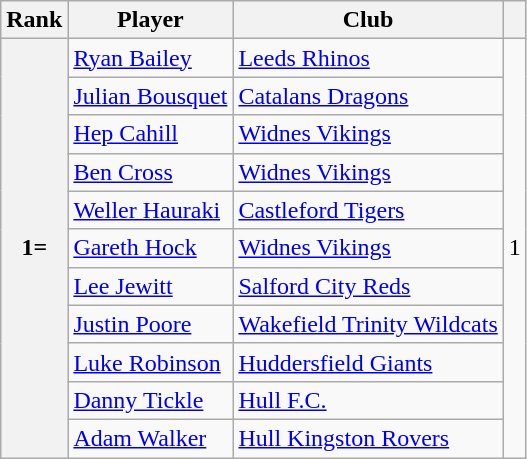<table class="wikitable" style="text-align:center">
<tr>
<th>Rank</th>
<th>Player</th>
<th>Club</th>
<th></th>
</tr>
<tr>
<th rowspan=11>1=</th>
<td align="left"> <a href='#'>Ryan Bailey</a></td>
<td align="left"> <a href='#'>Leeds Rhinos</a></td>
<td rowspan=11>1</td>
</tr>
<tr>
<td align="left"> <a href='#'>Julian Bousquet</a></td>
<td align="left"> <a href='#'>Catalans Dragons</a></td>
</tr>
<tr>
<td align="left"> <a href='#'>Hep Cahill</a></td>
<td align="left"> <a href='#'>Widnes Vikings</a></td>
</tr>
<tr>
<td align="left"> <a href='#'>Ben Cross</a></td>
<td align="left"> <a href='#'>Widnes Vikings</a></td>
</tr>
<tr>
<td align="left"> <a href='#'>Weller Hauraki</a></td>
<td align="left"> <a href='#'>Castleford Tigers</a></td>
</tr>
<tr>
<td align="left"> <a href='#'>Gareth Hock</a></td>
<td align="left"> <a href='#'>Widnes Vikings</a></td>
</tr>
<tr>
<td align="left"> <a href='#'>Lee Jewitt</a></td>
<td align="left"> <a href='#'>Salford City Reds</a></td>
</tr>
<tr>
<td align="left"> <a href='#'>Justin Poore</a></td>
<td align="left"> <a href='#'>Wakefield Trinity Wildcats</a></td>
</tr>
<tr>
<td align="left"> <a href='#'>Luke Robinson</a></td>
<td align="left"> <a href='#'>Huddersfield Giants</a></td>
</tr>
<tr>
<td align="left"> <a href='#'>Danny Tickle</a></td>
<td align="left"> <a href='#'>Hull F.C.</a></td>
</tr>
<tr>
<td align="left"> <a href='#'>Adam Walker</a></td>
<td align="left"> <a href='#'>Hull Kingston Rovers</a></td>
</tr>
</table>
